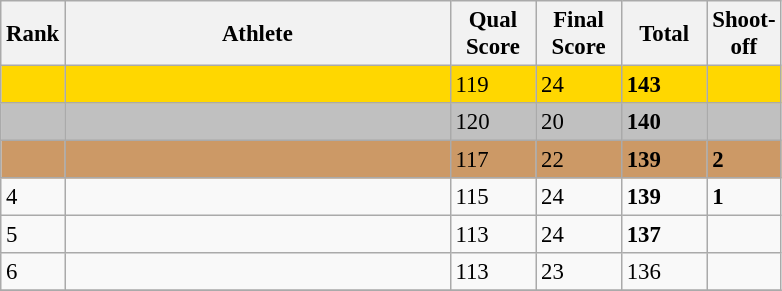<table class="wikitable" style="font-size:95%" style="width:35em;" style="text-align:center">
<tr>
<th>Rank</th>
<th width=250>Athlete</th>
<th width=50>Qual Score</th>
<th width=50>Final Score</th>
<th width=50>Total</th>
<th width=40>Shoot-off</th>
</tr>
<tr bgcolor=gold>
<td></td>
<td align=left></td>
<td>119</td>
<td>24</td>
<td><strong>143</strong></td>
<td></td>
</tr>
<tr bgcolor=silver>
<td></td>
<td align=left></td>
<td>120</td>
<td>20</td>
<td><strong>140</strong></td>
<td></td>
</tr>
<tr bgcolor=cc9966>
<td></td>
<td align=left></td>
<td>117</td>
<td>22</td>
<td><strong>139</strong></td>
<td><strong>2</strong></td>
</tr>
<tr>
<td>4</td>
<td align=left></td>
<td>115</td>
<td>24</td>
<td><strong>139</strong></td>
<td><strong>1</strong></td>
</tr>
<tr>
<td>5</td>
<td align=left></td>
<td>113</td>
<td>24</td>
<td><strong>137<em></td>
<td></td>
</tr>
<tr>
<td>6</td>
<td align=left></td>
<td>113</td>
<td>23</td>
<td></strong>136<strong></td>
<td></td>
</tr>
<tr>
</tr>
</table>
